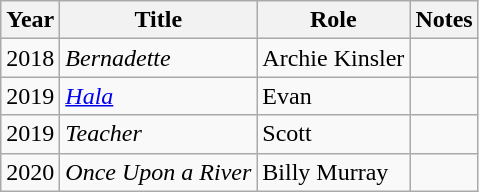<table class="wikitable sortable">
<tr>
<th>Year</th>
<th>Title</th>
<th>Role</th>
<th>Notes</th>
</tr>
<tr>
<td>2018</td>
<td><em>Bernadette</em></td>
<td>Archie Kinsler</td>
<td></td>
</tr>
<tr>
<td>2019</td>
<td><a href='#'><em>Hala</em></a></td>
<td>Evan</td>
<td></td>
</tr>
<tr>
<td>2019</td>
<td><em>Teacher</em></td>
<td>Scott</td>
<td></td>
</tr>
<tr>
<td>2020</td>
<td><em>Once Upon a River</em></td>
<td>Billy Murray</td>
<td></td>
</tr>
</table>
